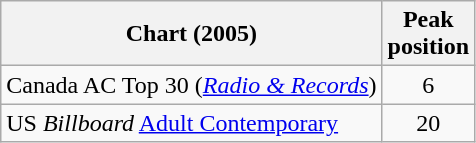<table class="wikitable">
<tr>
<th>Chart (2005)</th>
<th>Peak<br>position</th>
</tr>
<tr>
<td align="left">Canada AC Top 30 (<em><a href='#'>Radio & Records</a></em>)</td>
<td align="center">6</td>
</tr>
<tr>
<td>US <em>Billboard</em> <a href='#'>Adult Contemporary</a></td>
<td align="center">20</td>
</tr>
</table>
